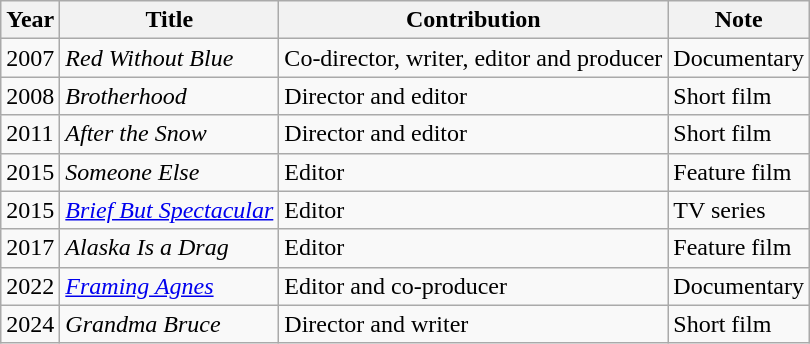<table class="wikitable sortable">
<tr>
<th>Year</th>
<th>Title</th>
<th>Contribution</th>
<th>Note</th>
</tr>
<tr>
<td>2007</td>
<td><em>Red Without Blue</em></td>
<td>Co-director, writer, editor and producer</td>
<td>Documentary</td>
</tr>
<tr>
<td>2008</td>
<td><em>Brotherhood</em></td>
<td>Director and editor</td>
<td>Short film</td>
</tr>
<tr>
<td>2011</td>
<td><em>After the Snow</em></td>
<td>Director and editor</td>
<td>Short film</td>
</tr>
<tr>
<td>2015</td>
<td><em>Someone Else</em></td>
<td>Editor</td>
<td>Feature film</td>
</tr>
<tr>
<td>2015</td>
<td><em><a href='#'>Brief But Spectacular</a></em></td>
<td>Editor</td>
<td>TV series</td>
</tr>
<tr>
<td>2017</td>
<td><em>Alaska Is a Drag</em></td>
<td>Editor</td>
<td>Feature film</td>
</tr>
<tr>
<td>2022</td>
<td><em><a href='#'>Framing Agnes</a></em></td>
<td>Editor and co-producer</td>
<td>Documentary</td>
</tr>
<tr>
<td>2024</td>
<td><em>Grandma Bruce</em></td>
<td>Director and writer</td>
<td>Short film</td>
</tr>
</table>
